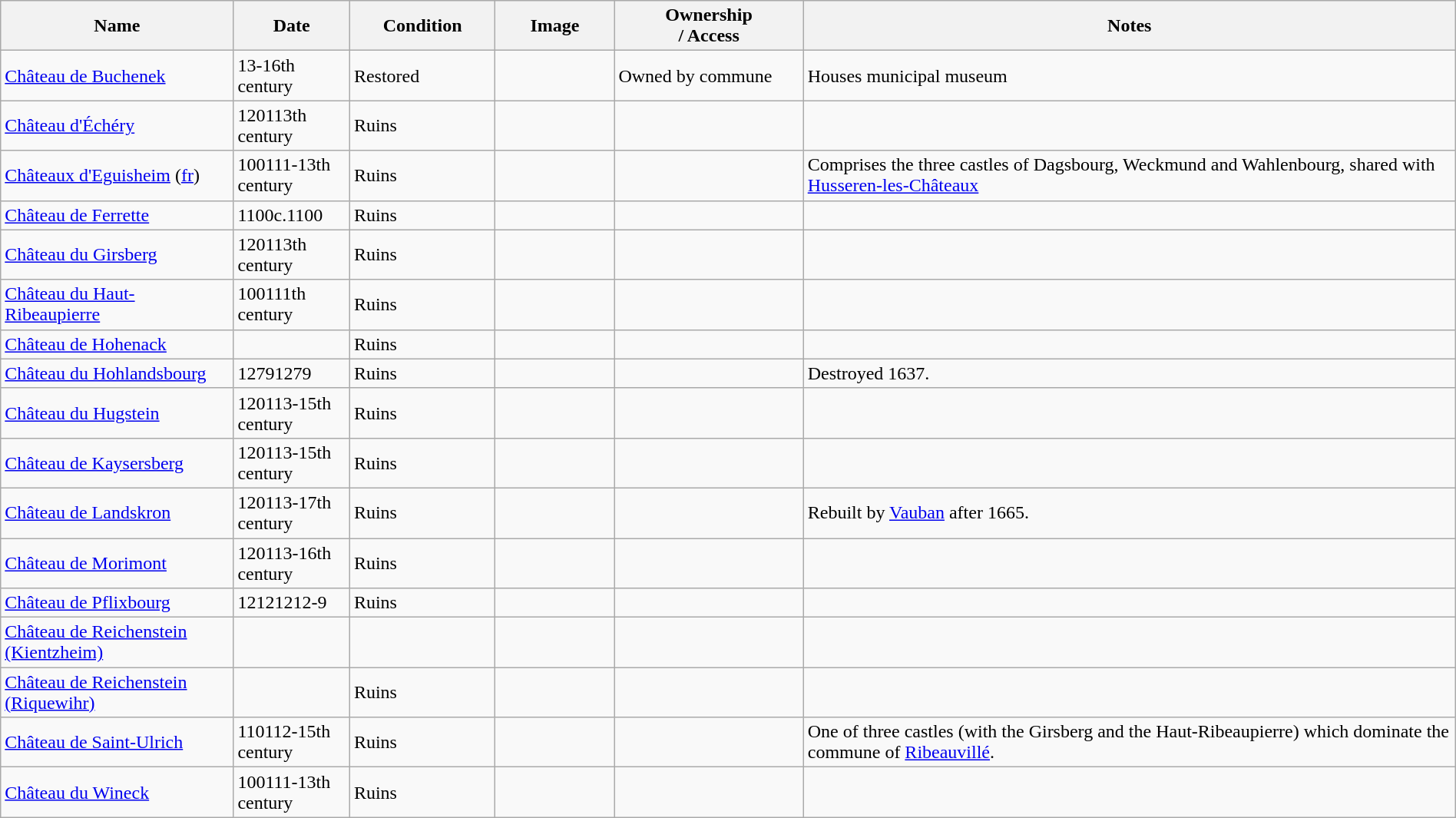<table class="wikitable sortable" style="width:100%;">
<tr>
<th style="width:16%;">Name<br></th>
<th style="width:8%;">Date<br></th>
<th style="width:10%;">Condition<br></th>
<th class="unsortable" style="width:96px;">Image</th>
<th style="width:13%;">Ownership<br>/ Access</th>
<th class="unsortable">Notes</th>
</tr>
<tr>
<td><a href='#'>Château de Buchenek</a></td>
<td>13-16th century</td>
<td>Restored</td>
<td></td>
<td>Owned by commune</td>
<td>Houses municipal museum</td>
</tr>
<tr>
<td><a href='#'>Château d'Échéry</a></td>
<td><span>1201</span>13th century</td>
<td>Ruins</td>
<td></td>
<td></td>
<td></td>
</tr>
<tr>
<td><a href='#'>Châteaux d'Eguisheim</a> (<a href='#'>fr</a>)</td>
<td><span>1001</span>11-13th century</td>
<td>Ruins</td>
<td></td>
<td></td>
<td>Comprises the three castles of Dagsbourg, Weckmund and Wahlenbourg, shared with <a href='#'>Husseren-les-Châteaux</a></td>
</tr>
<tr>
<td><a href='#'>Château de Ferrette</a></td>
<td><span>1100</span>c.1100</td>
<td>Ruins</td>
<td></td>
<td></td>
<td></td>
</tr>
<tr>
<td><a href='#'>Château du Girsberg</a></td>
<td><span>1201</span>13th century</td>
<td>Ruins</td>
<td></td>
<td></td>
<td></td>
</tr>
<tr>
<td><a href='#'>Château du Haut-Ribeaupierre</a></td>
<td><span>1001</span>11th century</td>
<td>Ruins</td>
<td></td>
<td></td>
<td></td>
</tr>
<tr>
<td><a href='#'>Château de Hohenack</a></td>
<td></td>
<td>Ruins</td>
<td></td>
<td></td>
<td></td>
</tr>
<tr>
<td><a href='#'>Château du Hohlandsbourg</a></td>
<td><span>1279</span>1279</td>
<td>Ruins</td>
<td></td>
<td></td>
<td>Destroyed 1637.</td>
</tr>
<tr>
<td><a href='#'>Château du Hugstein</a></td>
<td><span>1201</span>13-15th century</td>
<td>Ruins</td>
<td></td>
<td></td>
<td></td>
</tr>
<tr>
<td><a href='#'>Château de Kaysersberg</a></td>
<td><span>1201</span>13-15th century</td>
<td>Ruins</td>
<td></td>
<td></td>
<td></td>
</tr>
<tr>
<td><a href='#'>Château de Landskron</a></td>
<td><span>1201</span>13-17th century</td>
<td>Ruins</td>
<td></td>
<td></td>
<td>Rebuilt by <a href='#'>Vauban</a> after 1665.</td>
</tr>
<tr>
<td><a href='#'>Château de Morimont</a></td>
<td><span>1201</span>13-16th century</td>
<td>Ruins</td>
<td></td>
<td></td>
<td></td>
</tr>
<tr>
<td><a href='#'>Château de Pflixbourg</a></td>
<td><span>1212</span>1212-9</td>
<td>Ruins</td>
<td></td>
<td></td>
<td></td>
</tr>
<tr>
<td><a href='#'>Château de Reichenstein (Kientzheim)</a></td>
<td></td>
<td></td>
<td></td>
<td></td>
<td></td>
</tr>
<tr>
<td><a href='#'>Château de Reichenstein (Riquewihr)</a></td>
<td></td>
<td>Ruins</td>
<td></td>
<td></td>
<td></td>
</tr>
<tr>
<td><a href='#'>Château de Saint-Ulrich</a></td>
<td><span>1101</span>12-15th century</td>
<td>Ruins</td>
<td></td>
<td></td>
<td>One of three castles (with the Girsberg and the Haut-Ribeaupierre) which dominate the commune of <a href='#'>Ribeauvillé</a>.</td>
</tr>
<tr>
<td><a href='#'>Château du Wineck</a></td>
<td><span>1001</span>11-13th century</td>
<td>Ruins</td>
<td></td>
<td></td>
<td></td>
</tr>
</table>
